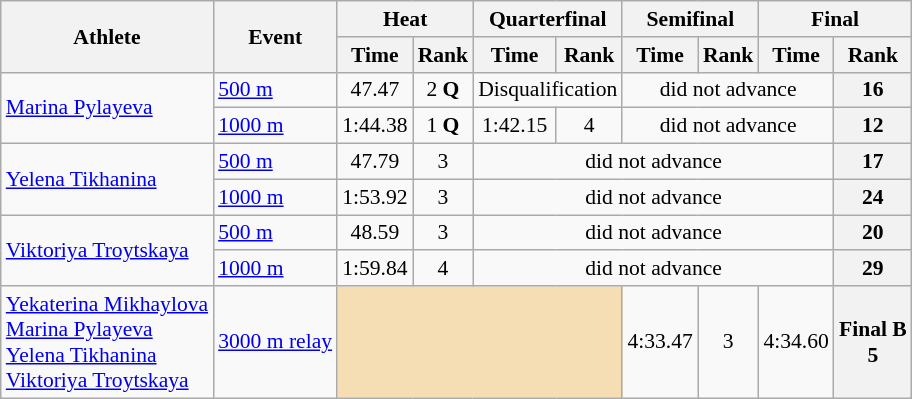<table class="wikitable" style="font-size:90%">
<tr>
<th rowspan="2">Athlete</th>
<th rowspan="2">Event</th>
<th colspan="2">Heat</th>
<th colspan="2">Quarterfinal</th>
<th colspan="2">Semifinal</th>
<th colspan="2">Final</th>
</tr>
<tr>
<th>Time</th>
<th>Rank</th>
<th>Time</th>
<th>Rank</th>
<th>Time</th>
<th>Rank</th>
<th>Time</th>
<th>Rank</th>
</tr>
<tr>
<td rowspan=2><a href='#'>Marina Pylayeva</a></td>
<td><a href='#'>500 m</a></td>
<td align="center">47.47</td>
<td align="center">2 <strong>Q</strong></td>
<td align="center" colspan=2>Disqualification</td>
<td colspan=3 align="center">did not advance</td>
<th align="center">16</th>
</tr>
<tr>
<td><a href='#'>1000 m</a></td>
<td align="center">1:44.38</td>
<td align="center">1 <strong>Q</strong></td>
<td align="center">1:42.15</td>
<td align="center">4</td>
<td colspan=3 align="center">did not advance</td>
<th align="center">12</th>
</tr>
<tr>
<td rowspan=2><a href='#'>Yelena Tikhanina</a></td>
<td><a href='#'>500 m</a></td>
<td align="center">47.79</td>
<td align="center">3</td>
<td colspan=5 align="center">did not advance</td>
<th align="center">17</th>
</tr>
<tr>
<td><a href='#'>1000 m</a></td>
<td align="center">1:53.92</td>
<td align="center">3</td>
<td colspan=5 align="center">did not advance</td>
<th align="center">24</th>
</tr>
<tr>
<td rowspan=2><a href='#'>Viktoriya Troytskaya</a></td>
<td><a href='#'>500 m</a></td>
<td align="center">48.59</td>
<td align="center">3</td>
<td colspan=5 align="center">did not advance</td>
<th align="center">20</th>
</tr>
<tr>
<td><a href='#'>1000 m</a></td>
<td align="center">1:59.84</td>
<td align="center">4</td>
<td colspan=5 align="center">did not advance</td>
<th align="center">29</th>
</tr>
<tr>
<td><a href='#'>Yekaterina Mikhaylova</a><br><a href='#'>Marina Pylayeva</a><br><a href='#'>Yelena Tikhanina</a><br><a href='#'>Viktoriya Troytskaya</a></td>
<td><a href='#'>3000 m relay</a></td>
<td align="center" colspan=4 bgcolor="wheat"></td>
<td align="center">4:33.47</td>
<td align="center">3</td>
<td align="center">4:34.60</td>
<th align="center"><strong>Final B</strong><br>5</th>
</tr>
</table>
